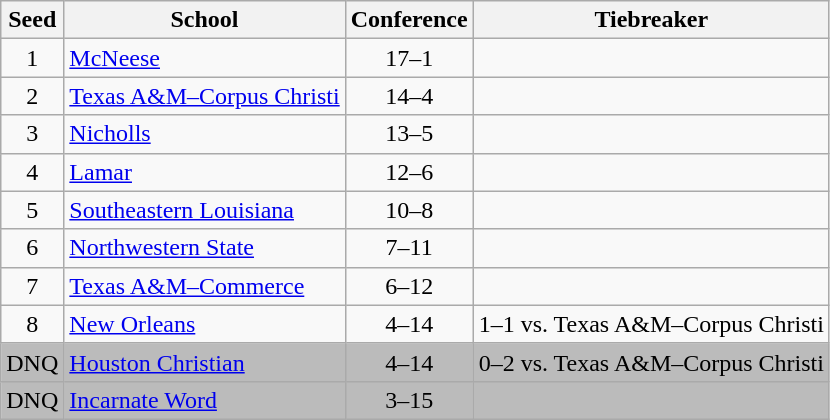<table class="wikitable" style="text-align:center">
<tr>
<th>Seed</th>
<th>School</th>
<th>Conference</th>
<th>Tiebreaker</th>
</tr>
<tr>
<td>1</td>
<td align="left"><a href='#'>McNeese</a></td>
<td>17–1</td>
<td align="left"></td>
</tr>
<tr>
<td>2</td>
<td align="left"><a href='#'>Texas A&M–Corpus Christi</a></td>
<td>14–4</td>
<td></td>
</tr>
<tr>
<td>3</td>
<td align="left"><a href='#'>Nicholls</a></td>
<td>13–5</td>
<td align="left"></td>
</tr>
<tr>
<td>4</td>
<td align="left"><a href='#'>Lamar</a></td>
<td>12–6</td>
<td align="left"></td>
</tr>
<tr>
<td>5</td>
<td align="left"><a href='#'>Southeastern Louisiana</a></td>
<td>10–8</td>
<td align="left"></td>
</tr>
<tr>
<td>6</td>
<td align="left"><a href='#'>Northwestern State</a></td>
<td>7–11</td>
<td align="left"></td>
</tr>
<tr>
<td>7</td>
<td align="left"><a href='#'>Texas A&M–Commerce</a></td>
<td>6–12</td>
<td align="left"></td>
</tr>
<tr>
<td>8</td>
<td align="left"><a href='#'>New Orleans</a></td>
<td>4–14</td>
<td align="left">1–1 vs. Texas A&M–Corpus Christi</td>
</tr>
<tr bgcolor="#bbbbbb">
<td>DNQ</td>
<td align="left"><a href='#'>Houston Christian</a></td>
<td>4–14</td>
<td align="left">0–2 vs. Texas A&M–Corpus Christi</td>
</tr>
<tr bgcolor="#bbbbbb">
<td>DNQ</td>
<td align="left"><a href='#'>Incarnate Word</a></td>
<td>3–15</td>
<td align="left"></td>
</tr>
</table>
